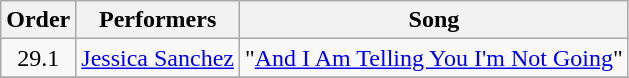<table class="wikitable" style="text-align:center; width:auto;">
<tr>
<th scope="col">Order</th>
<th scope="col">Performers</th>
<th scope="col">Song</th>
</tr>
<tr>
<td>29.1</td>
<td><a href='#'>Jessica Sanchez</a></td>
<td>"<a href='#'>And I Am Telling You I'm Not Going</a>"</td>
</tr>
<tr>
</tr>
</table>
